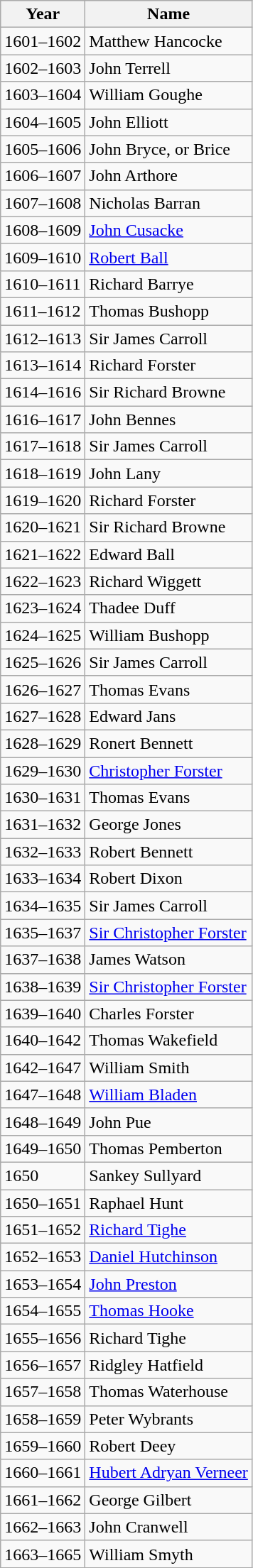<table class="wikitable">
<tr>
<th>Year</th>
<th>Name</th>
</tr>
<tr>
<td>1601–1602</td>
<td>Matthew Hancocke</td>
</tr>
<tr>
<td>1602–1603</td>
<td>John Terrell</td>
</tr>
<tr>
<td>1603–1604</td>
<td>William Goughe</td>
</tr>
<tr>
<td>1604–1605</td>
<td>John Elliott</td>
</tr>
<tr>
<td>1605–1606</td>
<td>John Bryce, or Brice</td>
</tr>
<tr>
<td>1606–1607</td>
<td>John Arthore</td>
</tr>
<tr>
<td>1607–1608</td>
<td>Nicholas Barran</td>
</tr>
<tr>
<td>1608–1609</td>
<td><a href='#'>John Cusacke</a></td>
</tr>
<tr>
<td>1609–1610</td>
<td><a href='#'>Robert Ball</a></td>
</tr>
<tr>
<td>1610–1611</td>
<td>Richard Barrye</td>
</tr>
<tr>
<td>1611–1612</td>
<td>Thomas Bushopp</td>
</tr>
<tr>
<td>1612–1613</td>
<td>Sir James Carroll</td>
</tr>
<tr>
<td>1613–1614</td>
<td>Richard Forster</td>
</tr>
<tr>
<td>1614–1616</td>
<td>Sir Richard Browne</td>
</tr>
<tr>
<td>1616–1617</td>
<td>John Bennes</td>
</tr>
<tr>
<td>1617–1618</td>
<td>Sir James Carroll</td>
</tr>
<tr>
<td>1618–1619</td>
<td>John Lany</td>
</tr>
<tr>
<td>1619–1620</td>
<td>Richard Forster</td>
</tr>
<tr>
<td>1620–1621</td>
<td>Sir Richard Browne</td>
</tr>
<tr>
<td>1621–1622</td>
<td>Edward Ball</td>
</tr>
<tr>
<td>1622–1623</td>
<td>Richard Wiggett</td>
</tr>
<tr>
<td>1623–1624</td>
<td>Thadee Duff</td>
</tr>
<tr>
<td>1624–1625</td>
<td>William Bushopp</td>
</tr>
<tr>
<td>1625–1626</td>
<td>Sir James Carroll</td>
</tr>
<tr>
<td>1626–1627</td>
<td>Thomas Evans</td>
</tr>
<tr>
<td>1627–1628</td>
<td>Edward Jans</td>
</tr>
<tr>
<td>1628–1629</td>
<td>Ronert Bennett</td>
</tr>
<tr>
<td>1629–1630</td>
<td><a href='#'>Christopher Forster</a></td>
</tr>
<tr>
<td>1630–1631</td>
<td>Thomas Evans</td>
</tr>
<tr>
<td>1631–1632</td>
<td>George Jones</td>
</tr>
<tr>
<td>1632–1633</td>
<td>Robert Bennett</td>
</tr>
<tr>
<td>1633–1634</td>
<td>Robert Dixon</td>
</tr>
<tr>
<td>1634–1635</td>
<td>Sir James Carroll</td>
</tr>
<tr>
<td>1635–1637</td>
<td><a href='#'>Sir Christopher Forster</a></td>
</tr>
<tr>
<td>1637–1638</td>
<td>James Watson</td>
</tr>
<tr>
<td>1638–1639</td>
<td><a href='#'>Sir Christopher Forster</a></td>
</tr>
<tr>
<td>1639–1640</td>
<td>Charles Forster</td>
</tr>
<tr>
<td>1640–1642</td>
<td>Thomas Wakefield</td>
</tr>
<tr>
<td>1642–1647</td>
<td>William Smith</td>
</tr>
<tr>
<td>1647–1648</td>
<td><a href='#'>William Bladen</a></td>
</tr>
<tr>
<td>1648–1649</td>
<td>John Pue</td>
</tr>
<tr>
<td>1649–1650</td>
<td>Thomas Pemberton</td>
</tr>
<tr>
<td>1650</td>
<td>Sankey Sullyard</td>
</tr>
<tr>
<td>1650–1651</td>
<td>Raphael Hunt</td>
</tr>
<tr>
<td>1651–1652</td>
<td><a href='#'>Richard Tighe</a></td>
</tr>
<tr>
<td>1652–1653</td>
<td><a href='#'>Daniel Hutchinson</a></td>
</tr>
<tr>
<td>1653–1654</td>
<td><a href='#'>John Preston</a></td>
</tr>
<tr>
<td>1654–1655</td>
<td><a href='#'>Thomas Hooke</a></td>
</tr>
<tr>
<td>1655–1656</td>
<td>Richard Tighe</td>
</tr>
<tr>
<td>1656–1657</td>
<td>Ridgley Hatfield</td>
</tr>
<tr>
<td>1657–1658</td>
<td>Thomas Waterhouse</td>
</tr>
<tr>
<td>1658–1659</td>
<td>Peter Wybrants</td>
</tr>
<tr>
<td>1659–1660</td>
<td>Robert Deey</td>
</tr>
<tr>
<td>1660–1661</td>
<td><a href='#'>Hubert Adryan Verneer</a></td>
</tr>
<tr>
<td>1661–1662</td>
<td>George Gilbert</td>
</tr>
<tr>
<td>1662–1663</td>
<td>John Cranwell</td>
</tr>
<tr>
<td>1663–1665</td>
<td>William Smyth</td>
</tr>
</table>
